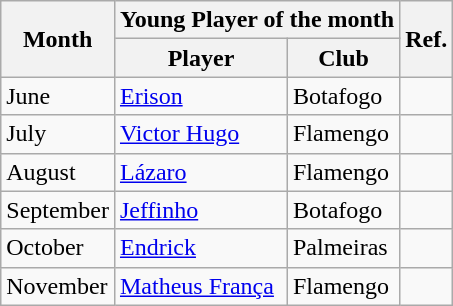<table class="wikitable">
<tr>
<th rowspan="2">Month</th>
<th colspan="2">Young Player of the month</th>
<th rowspan="2">Ref.</th>
</tr>
<tr>
<th>Player</th>
<th>Club</th>
</tr>
<tr>
<td>June</td>
<td> <a href='#'>Erison</a></td>
<td>Botafogo</td>
<td align="center"></td>
</tr>
<tr>
<td>July</td>
<td> <a href='#'>Victor Hugo</a></td>
<td>Flamengo</td>
<td align="center"></td>
</tr>
<tr>
<td>August</td>
<td> <a href='#'>Lázaro</a></td>
<td>Flamengo</td>
<td align="center"></td>
</tr>
<tr>
<td>September</td>
<td> <a href='#'>Jeffinho</a></td>
<td>Botafogo</td>
<td align="center"></td>
</tr>
<tr>
<td>October</td>
<td> <a href='#'>Endrick</a></td>
<td>Palmeiras</td>
<td align="center"></td>
</tr>
<tr>
<td>November</td>
<td> <a href='#'>Matheus França</a></td>
<td>Flamengo</td>
<td align="center"></td>
</tr>
</table>
